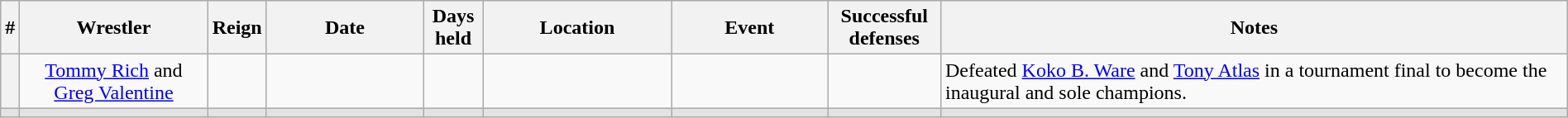<table class="wikitable sortable" width=100% style="text-align: center">
<tr>
<th width=0%>#</th>
<th width=12%>Wrestler</th>
<th width=0%>Reign</th>
<th width=10%>Date</th>
<th width=0%>Days held</th>
<th width=12%>Location</th>
<th width=10%>Event</th>
<th width=0%>Successful defenses</th>
<th width=40% class="unsortable">Notes</th>
</tr>
<tr>
<th></th>
<td><a href='#'>Tommy Rich</a> and <a href='#'>Greg Valentine</a></td>
<td></td>
<td></td>
<td></td>
<td></td>
<td></td>
<td></td>
<td align=left>Defeated <a href='#'>Koko B. Ware</a> and <a href='#'>Tony Atlas</a> in a tournament final to become the inaugural and sole champions.</td>
</tr>
<tr style="background:#e3e3e3">
<td></td>
<td></td>
<td></td>
<td></td>
<td></td>
<td></td>
<td></td>
<td></td>
<td></td>
</tr>
</table>
